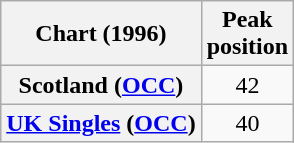<table class="wikitable sortable plainrowheaders" style="text-align:center">
<tr>
<th>Chart (1996)</th>
<th>Peak<br>position</th>
</tr>
<tr>
<th scope="row">Scotland (<a href='#'>OCC</a>)</th>
<td>42</td>
</tr>
<tr>
<th scope="row"><a href='#'>UK Singles</a> (<a href='#'>OCC</a>)</th>
<td>40</td>
</tr>
</table>
